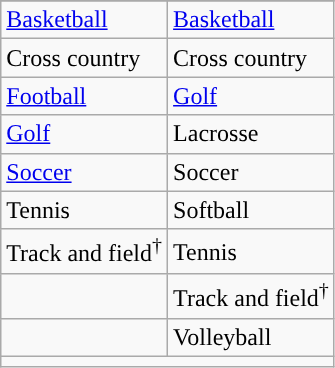<table class="wikitable" style= " ">
<tr>
</tr>
<tr>
<td><a href='#'>Basketball</a></td>
<td><a href='#'>Basketball</a></td>
</tr>
<tr>
<td>Cross country</td>
<td>Cross country</td>
</tr>
<tr>
<td><a href='#'>Football</a></td>
<td><a href='#'>Golf</a></td>
</tr>
<tr>
<td><a href='#'>Golf</a></td>
<td>Lacrosse</td>
</tr>
<tr>
<td><a href='#'>Soccer</a></td>
<td>Soccer</td>
</tr>
<tr>
<td>Tennis</td>
<td>Softball</td>
</tr>
<tr>
<td>Track and field<sup>†</sup></td>
<td>Tennis</td>
</tr>
<tr>
<td></td>
<td>Track and field<sup>†</sup></td>
</tr>
<tr>
<td></td>
<td>Volleyball</td>
</tr>
<tr>
<td colspan="2"></td>
</tr>
</table>
